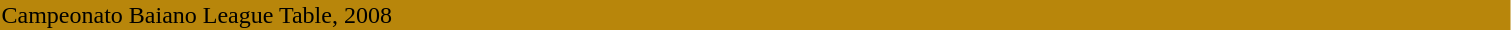<table width=80%>
<tr>
<td colspan="20" bgcolor=#B8860B><span>Campeonato Baiano League Table, 2008</span></td>
</tr>
</table>
